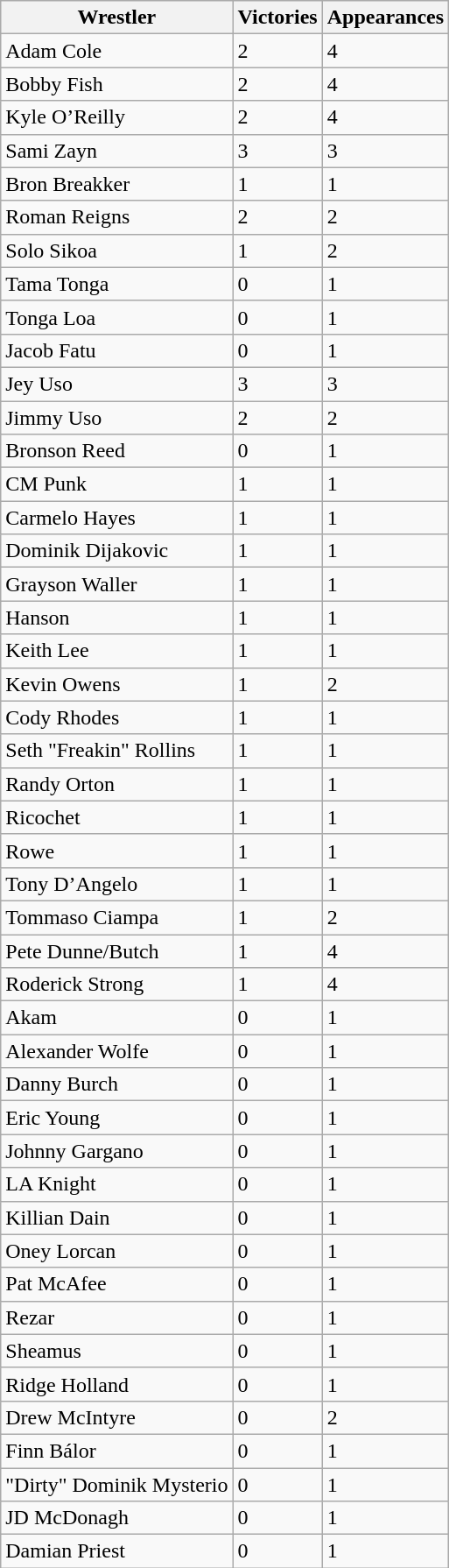<table class="wikitable sortable">
<tr>
<th>Wrestler</th>
<th>Victories</th>
<th>Appearances</th>
</tr>
<tr>
<td>Adam Cole</td>
<td>2</td>
<td>4</td>
</tr>
<tr>
<td>Bobby Fish</td>
<td>2</td>
<td>4</td>
</tr>
<tr>
<td>Kyle O’Reilly</td>
<td>2</td>
<td>4</td>
</tr>
<tr>
<td>Sami Zayn</td>
<td>3</td>
<td>3</td>
</tr>
<tr>
<td>Bron Breakker</td>
<td>1</td>
<td>1</td>
</tr>
<tr>
<td>Roman Reigns</td>
<td>2</td>
<td>2</td>
</tr>
<tr>
<td>Solo Sikoa</td>
<td>1</td>
<td>2</td>
</tr>
<tr>
<td>Tama Tonga</td>
<td>0</td>
<td>1</td>
</tr>
<tr>
<td>Tonga Loa</td>
<td>0</td>
<td>1</td>
</tr>
<tr>
<td>Jacob Fatu</td>
<td>0</td>
<td>1</td>
</tr>
<tr>
<td>Jey Uso</td>
<td>3</td>
<td>3</td>
</tr>
<tr>
<td>Jimmy Uso</td>
<td>2</td>
<td>2</td>
</tr>
<tr>
<td>Bronson Reed</td>
<td>0</td>
<td>1</td>
</tr>
<tr>
<td>CM Punk</td>
<td>1</td>
<td>1</td>
</tr>
<tr>
<td>Carmelo Hayes</td>
<td>1</td>
<td>1</td>
</tr>
<tr>
<td>Dominik Dijakovic</td>
<td>1</td>
<td>1</td>
</tr>
<tr>
<td>Grayson Waller</td>
<td>1</td>
<td>1</td>
</tr>
<tr>
<td>Hanson</td>
<td>1</td>
<td>1</td>
</tr>
<tr>
<td>Keith Lee</td>
<td>1</td>
<td>1</td>
</tr>
<tr>
<td>Kevin Owens</td>
<td>1</td>
<td>2</td>
</tr>
<tr>
<td>Cody Rhodes</td>
<td>1</td>
<td>1</td>
</tr>
<tr>
<td>Seth "Freakin" Rollins</td>
<td>1</td>
<td>1</td>
</tr>
<tr>
<td>Randy Orton</td>
<td>1</td>
<td>1</td>
</tr>
<tr>
<td>Ricochet</td>
<td>1</td>
<td>1</td>
</tr>
<tr>
<td>Rowe</td>
<td>1</td>
<td>1</td>
</tr>
<tr>
<td>Tony D’Angelo</td>
<td>1</td>
<td>1</td>
</tr>
<tr>
<td>Tommaso Ciampa</td>
<td>1</td>
<td>2</td>
</tr>
<tr>
<td>Pete Dunne/Butch</td>
<td>1</td>
<td>4</td>
</tr>
<tr>
<td>Roderick Strong</td>
<td>1</td>
<td>4</td>
</tr>
<tr>
<td>Akam</td>
<td>0</td>
<td>1</td>
</tr>
<tr>
<td>Alexander Wolfe</td>
<td>0</td>
<td>1</td>
</tr>
<tr>
<td>Danny Burch</td>
<td>0</td>
<td>1</td>
</tr>
<tr>
<td>Eric Young</td>
<td>0</td>
<td>1</td>
</tr>
<tr>
<td>Johnny Gargano</td>
<td>0</td>
<td>1</td>
</tr>
<tr>
<td>LA Knight</td>
<td>0</td>
<td>1</td>
</tr>
<tr>
<td>Killian Dain</td>
<td>0</td>
<td>1</td>
</tr>
<tr>
<td>Oney Lorcan</td>
<td>0</td>
<td>1</td>
</tr>
<tr>
<td>Pat McAfee</td>
<td>0</td>
<td>1</td>
</tr>
<tr>
<td>Rezar</td>
<td>0</td>
<td>1</td>
</tr>
<tr>
<td>Sheamus</td>
<td>0</td>
<td>1</td>
</tr>
<tr>
<td>Ridge Holland</td>
<td>0</td>
<td>1</td>
</tr>
<tr>
<td>Drew McIntyre</td>
<td>0</td>
<td>2</td>
</tr>
<tr>
<td>Finn Bálor</td>
<td>0</td>
<td>1</td>
</tr>
<tr>
<td>"Dirty" Dominik Mysterio</td>
<td>0</td>
<td>1</td>
</tr>
<tr>
<td>JD McDonagh</td>
<td>0</td>
<td>1</td>
</tr>
<tr>
<td>Damian Priest</td>
<td>0</td>
<td>1</td>
</tr>
</table>
